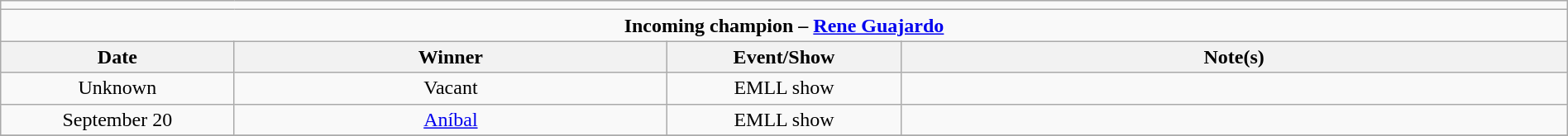<table class="wikitable" style="text-align:center; width:100%;">
<tr>
<td colspan=5></td>
</tr>
<tr>
<td colspan=5><strong>Incoming champion – <a href='#'>Rene Guajardo</a></strong></td>
</tr>
<tr>
<th width=14%>Date</th>
<th width=26%>Winner</th>
<th width=14%>Event/Show</th>
<th width=40%>Note(s)</th>
</tr>
<tr>
<td>Unknown</td>
<td>Vacant</td>
<td>EMLL show</td>
<td></td>
</tr>
<tr>
<td>September 20</td>
<td><a href='#'>Aníbal</a></td>
<td>EMLL show</td>
<td></td>
</tr>
<tr>
</tr>
</table>
